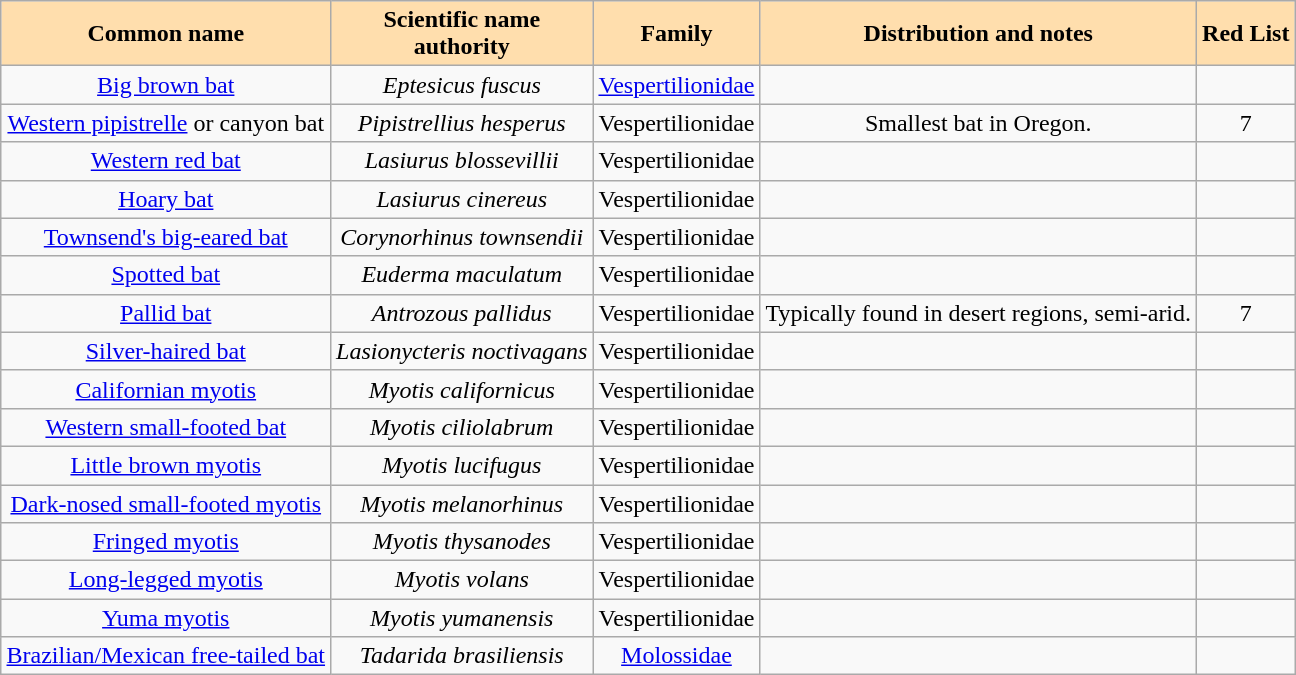<table class="sortable wikitable" style="margin:1em auto; text-align:center;">
<tr>
<th style="background-color:#FFDEAD;">Common name</th>
<th style="background-color:#FFDEAD;">Scientific name<br>authority</th>
<th style="background-color:#FFDEAD;">Family</th>
<th style="background-color:#FFDEAD;" class="unsortable">Distribution and notes</th>
<th style="background-color:#FFDEAD;">Red List</th>
</tr>
<tr>
<td><a href='#'>Big brown bat</a><br></td>
<td><em>Eptesicus fuscus</em></td>
<td><a href='#'>Vespertilionidae</a></td>
<td></td>
<td></td>
</tr>
<tr>
<td><a href='#'>Western pipistrelle</a> or canyon bat<br></td>
<td><em>Pipistrellius hesperus</em></td>
<td>Vespertilionidae</td>
<td>Smallest bat in Oregon.</td>
<td><div>7</div></td>
</tr>
<tr>
<td><a href='#'>Western red bat</a><br></td>
<td><em>Lasiurus blossevillii</em></td>
<td>Vespertilionidae</td>
<td></td>
<td></td>
</tr>
<tr>
<td><a href='#'>Hoary bat</a><br></td>
<td><em>Lasiurus cinereus</em></td>
<td>Vespertilionidae</td>
<td></td>
<td></td>
</tr>
<tr>
<td><a href='#'>Townsend's big-eared bat</a><br></td>
<td><em>Corynorhinus townsendii</em></td>
<td>Vespertilionidae</td>
<td></td>
<td></td>
</tr>
<tr>
<td><a href='#'>Spotted bat</a><br></td>
<td><em>Euderma maculatum</em></td>
<td>Vespertilionidae</td>
<td></td>
<td></td>
</tr>
<tr>
<td><a href='#'>Pallid bat</a><br></td>
<td><em>Antrozous pallidus</em></td>
<td>Vespertilionidae</td>
<td>Typically found in desert regions, semi-arid.</td>
<td><div>7</div></td>
</tr>
<tr>
<td><a href='#'>Silver-haired bat</a><br></td>
<td><em>Lasionycteris noctivagans</em></td>
<td>Vespertilionidae</td>
<td></td>
<td></td>
</tr>
<tr>
<td><a href='#'>Californian myotis</a><br></td>
<td><em>Myotis californicus</em></td>
<td>Vespertilionidae</td>
<td></td>
<td></td>
</tr>
<tr>
<td><a href='#'>Western small-footed bat</a><br></td>
<td><em>Myotis ciliolabrum</em></td>
<td>Vespertilionidae</td>
<td></td>
<td></td>
</tr>
<tr>
<td><a href='#'>Little brown myotis</a><br></td>
<td><em>Myotis lucifugus</em></td>
<td>Vespertilionidae</td>
<td></td>
<td></td>
</tr>
<tr>
<td><a href='#'>Dark-nosed small-footed myotis</a><br></td>
<td><em>Myotis melanorhinus</em></td>
<td>Vespertilionidae</td>
<td></td>
<td></td>
</tr>
<tr>
<td><a href='#'>Fringed myotis</a><br></td>
<td><em>Myotis thysanodes</em></td>
<td>Vespertilionidae</td>
<td></td>
<td></td>
</tr>
<tr>
<td><a href='#'>Long-legged myotis</a><br></td>
<td><em>Myotis volans</em></td>
<td>Vespertilionidae</td>
<td></td>
<td></td>
</tr>
<tr>
<td><a href='#'>Yuma myotis</a><br></td>
<td><em>Myotis yumanensis</em></td>
<td>Vespertilionidae</td>
<td></td>
<td></td>
</tr>
<tr>
<td><a href='#'>Brazilian/Mexican free-tailed bat</a><br></td>
<td><em>Tadarida brasiliensis</em></td>
<td><a href='#'>Molossidae</a></td>
<td></td>
<td></td>
</tr>
</table>
